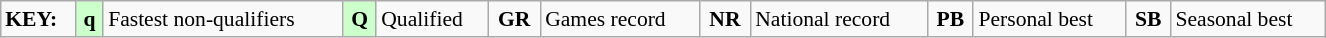<table class="wikitable" style="margin:0.5em auto; font-size:90%;position:relative;" width=70%>
<tr>
<td><strong>KEY:</strong></td>
<td bgcolor=ccffcc align=center><strong>q</strong></td>
<td>Fastest non-qualifiers</td>
<td bgcolor=ccffcc align=center><strong>Q</strong></td>
<td>Qualified</td>
<td align=center><strong>GR</strong></td>
<td>Games record</td>
<td align=center><strong>NR</strong></td>
<td>National record</td>
<td align=center><strong>PB</strong></td>
<td>Personal best</td>
<td align=center><strong>SB</strong></td>
<td>Seasonal best</td>
</tr>
</table>
